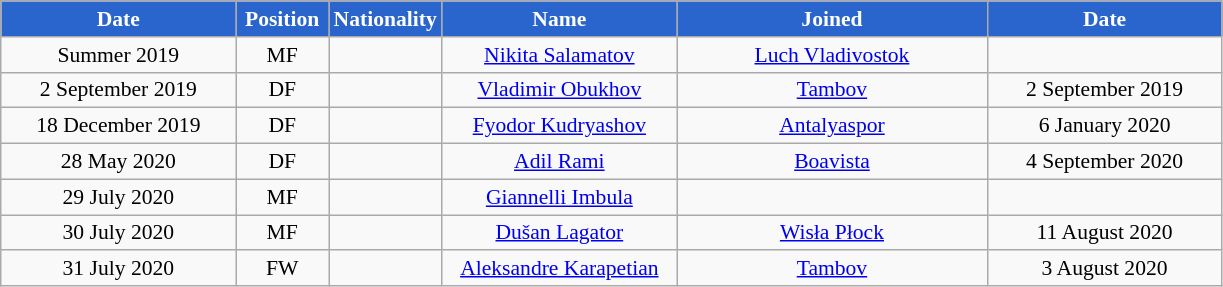<table class="wikitable"  style="text-align:center; font-size:90%; ">
<tr>
<th style="background:#2965cc; color:white; width:150px;">Date</th>
<th style="background:#2965cc; color:white; width:55px;">Position</th>
<th style="background:#2965cc; color:white; width:55px;">Nationality</th>
<th style="background:#2965cc; color:white; width:150px;">Name</th>
<th style="background:#2965cc; color:white; width:200px;">Joined</th>
<th style="background:#2965cc; color:white; width:150px;">Date</th>
</tr>
<tr>
<td>Summer 2019</td>
<td>MF</td>
<td></td>
<td><a href='#'>Nikita Salamatov</a></td>
<td><a href='#'>Luch Vladivostok</a></td>
<td></td>
</tr>
<tr>
<td>2 September 2019</td>
<td>DF</td>
<td></td>
<td><a href='#'>Vladimir Obukhov</a></td>
<td><a href='#'>Tambov</a></td>
<td>2 September 2019</td>
</tr>
<tr>
<td>18 December 2019</td>
<td>DF</td>
<td></td>
<td><a href='#'>Fyodor Kudryashov</a></td>
<td><a href='#'>Antalyaspor</a></td>
<td>6 January 2020</td>
</tr>
<tr>
<td>28 May 2020</td>
<td>DF</td>
<td></td>
<td><a href='#'>Adil Rami</a></td>
<td><a href='#'>Boavista</a></td>
<td>4 September 2020</td>
</tr>
<tr>
<td>29 July 2020</td>
<td>MF</td>
<td></td>
<td><a href='#'>Giannelli Imbula</a></td>
<td></td>
<td></td>
</tr>
<tr>
<td>30 July 2020</td>
<td>MF</td>
<td></td>
<td><a href='#'>Dušan Lagator</a></td>
<td><a href='#'>Wisła Płock</a></td>
<td>11 August 2020</td>
</tr>
<tr>
<td>31 July 2020</td>
<td>FW</td>
<td></td>
<td><a href='#'>Aleksandre Karapetian</a></td>
<td><a href='#'>Tambov</a></td>
<td>3 August 2020</td>
</tr>
</table>
